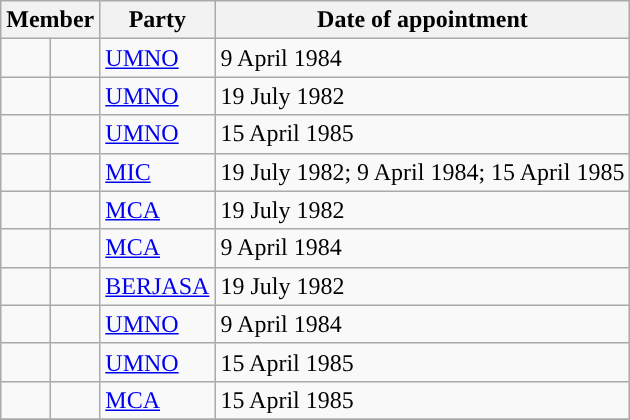<table class="sortable wikitable">
<tr>
<th colspan="2" valign="top">Member</th>
<th valign="top">Party</th>
<th valign="top">Date of appointment</th>
</tr>
<tr>
<td></td>
<td></td>
<td><a href='#'>UMNO</a></td>
<td>9 April 1984</td>
</tr>
<tr>
<td></td>
<td></td>
<td><a href='#'>UMNO</a></td>
<td>19 July 1982</td>
</tr>
<tr>
<td></td>
<td></td>
<td><a href='#'>UMNO</a></td>
<td>15 April 1985</td>
</tr>
<tr>
<td></td>
<td></td>
<td><a href='#'>MIC</a></td>
<td>19 July 1982; 9 April 1984; 15 April 1985</td>
</tr>
<tr>
<td></td>
<td></td>
<td><a href='#'>MCA</a></td>
<td>19 July 1982</td>
</tr>
<tr>
<td></td>
<td></td>
<td><a href='#'>MCA</a></td>
<td>9 April 1984</td>
</tr>
<tr>
<td></td>
<td></td>
<td><a href='#'>BERJASA</a></td>
<td>19 July 1982</td>
</tr>
<tr>
<td></td>
<td></td>
<td><a href='#'>UMNO</a></td>
<td>9 April 1984</td>
</tr>
<tr>
<td></td>
<td></td>
<td><a href='#'>UMNO</a></td>
<td>15 April 1985</td>
</tr>
<tr>
<td></td>
<td></td>
<td><a href='#'>MCA</a></td>
<td>15 April 1985</td>
</tr>
<tr>
</tr>
</table>
